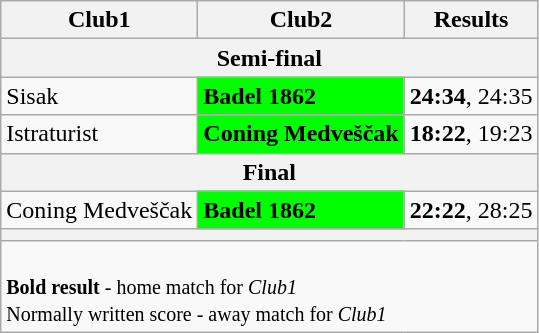<table class="wikitable">
<tr>
<th>Club1</th>
<th>Club2</th>
<th>Results</th>
</tr>
<tr>
<th colspan="3">Semi-final</th>
</tr>
<tr>
<td>Sisak</td>
<td bgcolor="lime"><strong>Badel 1862</strong></td>
<td><strong>24:34</strong>, 24:35</td>
</tr>
<tr>
<td>Istraturist</td>
<td bgcolor="lime"><strong>Coning Medveščak</strong></td>
<td><strong>18:22</strong>, 19:23</td>
</tr>
<tr>
<th colspan="3">Final</th>
</tr>
<tr>
<td>Coning Medveščak</td>
<td bgcolor="lime"><strong>Badel 1862</strong></td>
<td><strong>22:22</strong>, 28:25</td>
</tr>
<tr>
<th colspan="3"></th>
</tr>
<tr>
<td colspan="3"><br><small><strong>Bold result</strong> - home match for <em>Club1</em></small><br>
<small>Normally written score - away match for <em>Club1</em> </small></td>
</tr>
</table>
